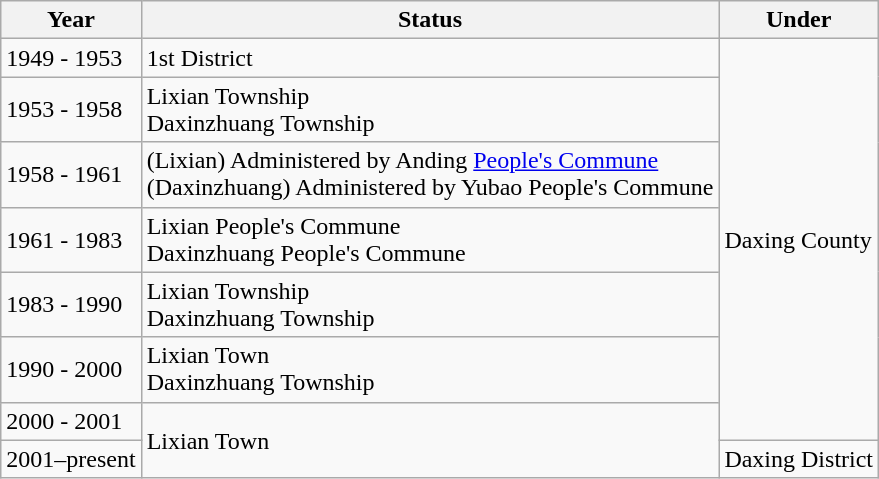<table class="wikitable">
<tr>
<th>Year</th>
<th>Status</th>
<th>Under</th>
</tr>
<tr>
<td>1949 - 1953</td>
<td>1st District</td>
<td rowspan="7">Daxing County</td>
</tr>
<tr>
<td>1953 - 1958</td>
<td>Lixian Township<br>Daxinzhuang Township</td>
</tr>
<tr>
<td>1958 - 1961</td>
<td>(Lixian) Administered by Anding <a href='#'>People's Commune</a><br>(Daxinzhuang) Administered by Yubao People's Commune</td>
</tr>
<tr>
<td>1961 - 1983</td>
<td>Lixian People's Commune<br>Daxinzhuang People's Commune</td>
</tr>
<tr>
<td>1983 - 1990</td>
<td>Lixian Township<br>Daxinzhuang Township</td>
</tr>
<tr>
<td>1990 - 2000</td>
<td>Lixian Town<br>Daxinzhuang Township</td>
</tr>
<tr>
<td>2000 - 2001</td>
<td rowspan="2">Lixian Town</td>
</tr>
<tr>
<td>2001–present</td>
<td>Daxing District</td>
</tr>
</table>
